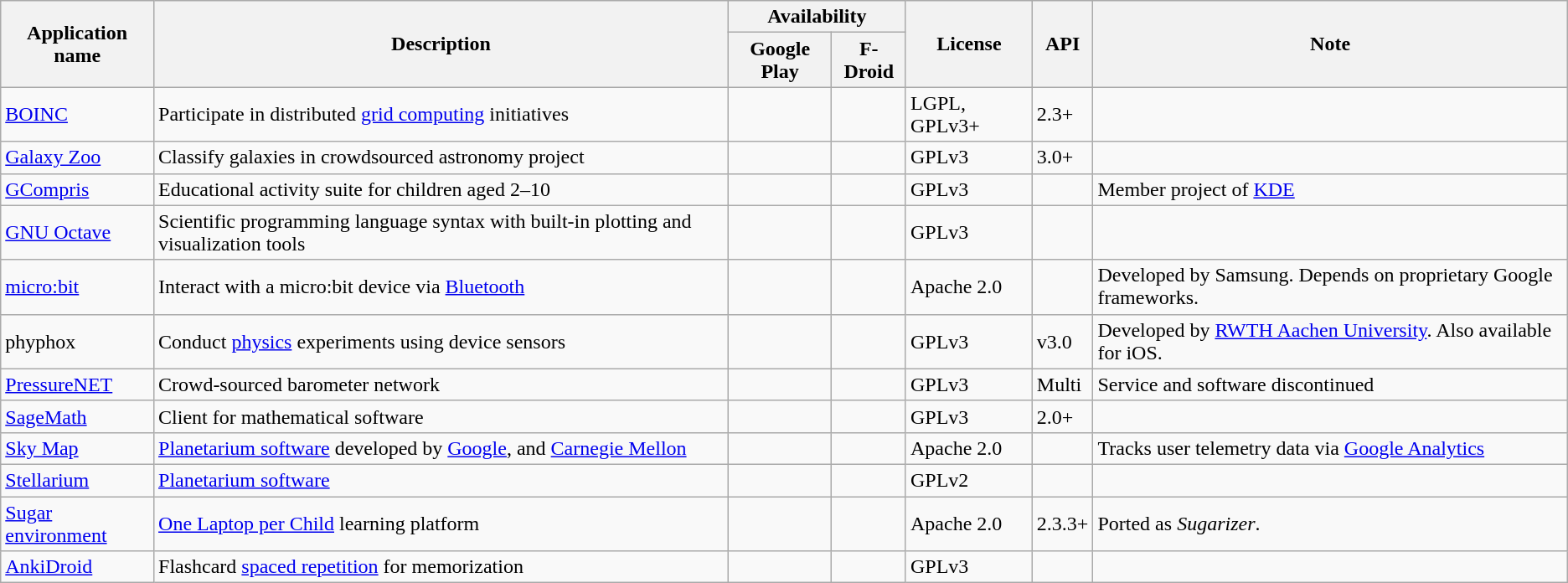<table class="wikitable">
<tr>
<th rowspan="2">Application name</th>
<th rowspan="2">Description</th>
<th colspan="2">Availability</th>
<th rowspan="2">License</th>
<th rowspan="2">API</th>
<th rowspan="2">Note</th>
</tr>
<tr>
<th>Google Play</th>
<th>F-Droid</th>
</tr>
<tr>
<td><a href='#'>BOINC</a></td>
<td>Participate in distributed <a href='#'>grid computing</a> initiatives</td>
<td></td>
<td></td>
<td>LGPL, GPLv3+</td>
<td>2.3+</td>
<td></td>
</tr>
<tr>
<td><a href='#'>Galaxy Zoo</a></td>
<td>Classify galaxies in crowdsourced astronomy project</td>
<td></td>
<td></td>
<td>GPLv3</td>
<td>3.0+</td>
<td></td>
</tr>
<tr>
<td><a href='#'>GCompris</a></td>
<td>Educational activity suite for children aged 2–10</td>
<td></td>
<td></td>
<td>GPLv3</td>
<td></td>
<td>Member project of <a href='#'>KDE</a></td>
</tr>
<tr>
<td><a href='#'>GNU Octave</a></td>
<td>Scientific programming language syntax with built-in plotting and visualization tools</td>
<td></td>
<td></td>
<td>GPLv3</td>
<td></td>
<td></td>
</tr>
<tr>
<td><a href='#'>micro:bit</a></td>
<td>Interact with a micro:bit device via <a href='#'>Bluetooth</a></td>
<td></td>
<td></td>
<td>Apache 2.0</td>
<td></td>
<td>Developed by Samsung. Depends on proprietary Google frameworks.</td>
</tr>
<tr>
<td>phyphox</td>
<td>Conduct <a href='#'>physics</a> experiments using device sensors</td>
<td></td>
<td></td>
<td>GPLv3</td>
<td>v3.0</td>
<td>Developed by <a href='#'>RWTH Aachen University</a>. Also available for iOS.</td>
</tr>
<tr>
<td><a href='#'>PressureNET</a></td>
<td>Crowd-sourced barometer network</td>
<td></td>
<td></td>
<td>GPLv3</td>
<td>Multi</td>
<td>Service and software discontinued</td>
</tr>
<tr>
<td><a href='#'>SageMath</a></td>
<td>Client for mathematical software</td>
<td></td>
<td></td>
<td>GPLv3</td>
<td>2.0+</td>
<td></td>
</tr>
<tr>
<td><a href='#'>Sky Map</a></td>
<td><a href='#'>Planetarium software</a> developed by <a href='#'>Google</a>, and <a href='#'>Carnegie Mellon</a></td>
<td></td>
<td> </td>
<td>Apache 2.0</td>
<td></td>
<td>Tracks user telemetry data via <a href='#'>Google Analytics</a></td>
</tr>
<tr>
<td><a href='#'>Stellarium</a></td>
<td><a href='#'>Planetarium software</a></td>
<td></td>
<td></td>
<td>GPLv2</td>
<td></td>
<td></td>
</tr>
<tr>
<td><a href='#'>Sugar environment</a></td>
<td><a href='#'>One Laptop per Child</a> learning platform</td>
<td></td>
<td></td>
<td>Apache 2.0</td>
<td>2.3.3+</td>
<td>Ported as <em>Sugarizer</em>.</td>
</tr>
<tr>
<td><a href='#'>AnkiDroid</a></td>
<td>Flashcard <a href='#'>spaced repetition</a> for memorization</td>
<td></td>
<td></td>
<td>GPLv3</td>
<td></td>
<td></td>
</tr>
</table>
